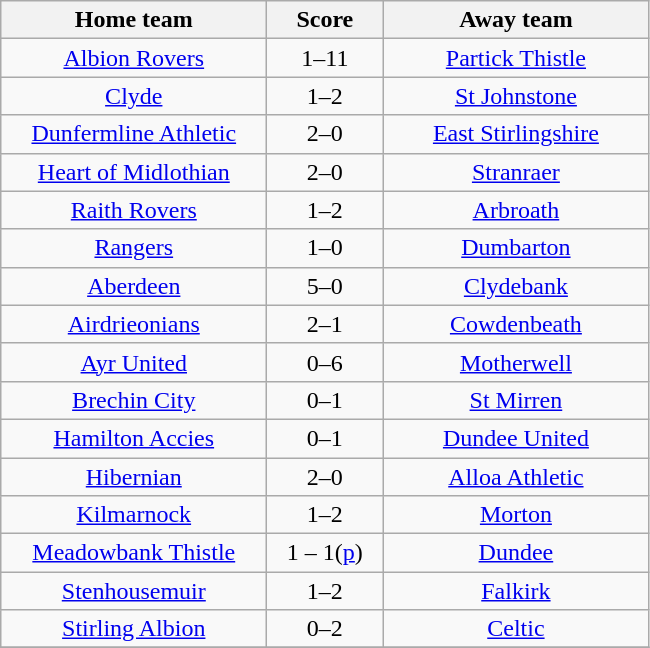<table class="wikitable" style="text-align: center">
<tr>
<th width=170>Home team</th>
<th width=70>Score</th>
<th width=170>Away team</th>
</tr>
<tr>
<td><a href='#'>Albion Rovers</a></td>
<td>1–11</td>
<td><a href='#'>Partick Thistle</a></td>
</tr>
<tr>
<td><a href='#'>Clyde</a></td>
<td>1–2</td>
<td><a href='#'>St Johnstone</a></td>
</tr>
<tr>
<td><a href='#'>Dunfermline Athletic</a></td>
<td>2–0</td>
<td><a href='#'>East Stirlingshire</a></td>
</tr>
<tr>
<td><a href='#'>Heart of Midlothian</a></td>
<td>2–0</td>
<td><a href='#'>Stranraer</a></td>
</tr>
<tr>
<td><a href='#'>Raith Rovers</a></td>
<td>1–2</td>
<td><a href='#'>Arbroath</a></td>
</tr>
<tr>
<td><a href='#'>Rangers</a></td>
<td>1–0</td>
<td><a href='#'>Dumbarton</a></td>
</tr>
<tr>
<td><a href='#'>Aberdeen</a></td>
<td>5–0</td>
<td><a href='#'>Clydebank</a></td>
</tr>
<tr>
<td><a href='#'>Airdrieonians</a></td>
<td>2–1</td>
<td><a href='#'>Cowdenbeath</a></td>
</tr>
<tr>
<td><a href='#'>Ayr United</a></td>
<td>0–6</td>
<td><a href='#'>Motherwell</a></td>
</tr>
<tr>
<td><a href='#'>Brechin City</a></td>
<td>0–1</td>
<td><a href='#'>St Mirren</a></td>
</tr>
<tr>
<td><a href='#'>Hamilton Accies</a></td>
<td>0–1</td>
<td><a href='#'>Dundee United</a></td>
</tr>
<tr>
<td><a href='#'>Hibernian</a></td>
<td>2–0</td>
<td><a href='#'>Alloa Athletic</a></td>
</tr>
<tr>
<td><a href='#'>Kilmarnock</a></td>
<td>1–2</td>
<td><a href='#'>Morton</a></td>
</tr>
<tr>
<td><a href='#'>Meadowbank Thistle</a></td>
<td>1 – 1(<a href='#'>p</a>)</td>
<td><a href='#'>Dundee</a></td>
</tr>
<tr>
<td><a href='#'>Stenhousemuir</a></td>
<td>1–2</td>
<td><a href='#'>Falkirk</a></td>
</tr>
<tr>
<td><a href='#'>Stirling Albion</a></td>
<td>0–2</td>
<td><a href='#'>Celtic</a></td>
</tr>
<tr>
</tr>
</table>
